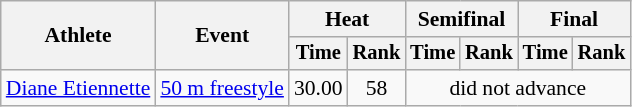<table class=wikitable style="font-size:90%">
<tr>
<th rowspan="2">Athlete</th>
<th rowspan="2">Event</th>
<th colspan="2">Heat</th>
<th colspan="2">Semifinal</th>
<th colspan="2">Final</th>
</tr>
<tr style="font-size:95%">
<th>Time</th>
<th>Rank</th>
<th>Time</th>
<th>Rank</th>
<th>Time</th>
<th>Rank</th>
</tr>
<tr align=center>
<td align=left><a href='#'>Diane Etiennette</a></td>
<td align=left><a href='#'>50 m freestyle</a></td>
<td>30.00</td>
<td>58</td>
<td colspan=4>did not advance</td>
</tr>
</table>
